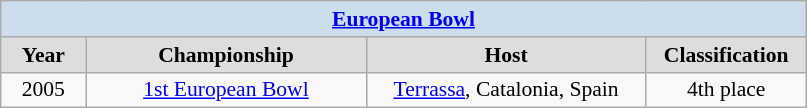<table class="wikitable" style=font-size:90%>
<tr align=center style="background:#ccddee;">
<td colspan=4><strong><a href='#'>European Bowl</a></strong></td>
</tr>
<tr align=center bgcolor="#dddddd">
<td width=50><strong>Year</strong></td>
<td width=180><strong>Championship</strong></td>
<td width=180><strong>Host</strong></td>
<td width=100><strong>Classification</strong></td>
</tr>
<tr align=center>
<td>2005</td>
<td><a href='#'>1st European Bowl</a></td>
<td><a href='#'>Terrassa</a>, Catalonia, Spain</td>
<td align="center">4th place</td>
</tr>
</table>
